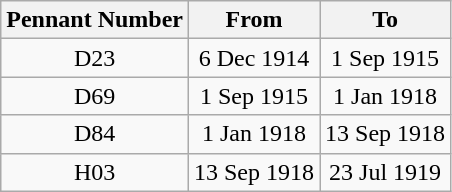<table class="wikitable" style="text-align:center">
<tr>
<th>Pennant Number</th>
<th>From</th>
<th>To</th>
</tr>
<tr>
<td>D23</td>
<td>6 Dec 1914</td>
<td>1 Sep 1915</td>
</tr>
<tr>
<td>D69</td>
<td>1 Sep 1915</td>
<td>1 Jan 1918</td>
</tr>
<tr>
<td>D84</td>
<td>1 Jan 1918</td>
<td>13 Sep 1918</td>
</tr>
<tr>
<td>H03</td>
<td>13 Sep 1918</td>
<td>23 Jul 1919</td>
</tr>
</table>
